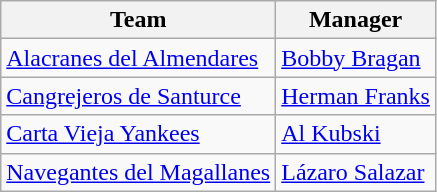<table class="wikitable">
<tr>
<th>Team</th>
<th>Manager</th>
</tr>
<tr>
<td> <a href='#'>Alacranes del Almendares</a></td>
<td> <a href='#'>Bobby Bragan</a></td>
</tr>
<tr>
<td> <a href='#'>Cangrejeros de Santurce</a></td>
<td> <a href='#'>Herman Franks</a></td>
</tr>
<tr>
<td> <a href='#'>Carta Vieja Yankees</a></td>
<td> <a href='#'>Al Kubski</a></td>
</tr>
<tr>
<td> <a href='#'>Navegantes del Magallanes</a></td>
<td> <a href='#'>Lázaro Salazar</a></td>
</tr>
</table>
